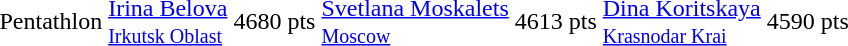<table>
<tr>
<td>Pentathlon</td>
<td><a href='#'>Irina Belova</a><br><small><a href='#'>Irkutsk Oblast</a></small></td>
<td>4680 pts</td>
<td><a href='#'>Svetlana Moskalets</a><br><small><a href='#'>Moscow</a></small></td>
<td>4613 pts</td>
<td><a href='#'>Dina Koritskaya</a><br><small><a href='#'>Krasnodar Krai</a></small></td>
<td>4590 pts</td>
</tr>
</table>
